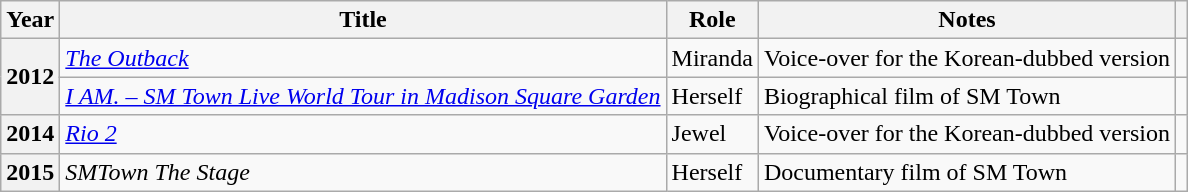<table class="wikitable sortable plainrowheaders">
<tr>
<th scope="col">Year</th>
<th scope="col">Title</th>
<th scope="col">Role</th>
<th scope="col">Notes</th>
<th scope="col" class="unsortable"></th>
</tr>
<tr>
<th scope="row" rowspan="2">2012</th>
<td><em><a href='#'>The Outback</a></em></td>
<td>Miranda</td>
<td>Voice-over for the Korean-dubbed version</td>
<td style="text-align:center"></td>
</tr>
<tr>
<td><em><a href='#'>I AM. – SM Town Live World Tour in Madison Square Garden</a></em></td>
<td>Herself</td>
<td>Biographical film of SM Town</td>
<td style="text-align:center"></td>
</tr>
<tr>
<th scope="row">2014</th>
<td><em><a href='#'>Rio 2</a></em></td>
<td>Jewel</td>
<td>Voice-over for the Korean-dubbed version</td>
<td style="text-align:center"></td>
</tr>
<tr>
<th scope="row">2015</th>
<td><em>SMTown The Stage</em></td>
<td>Herself</td>
<td>Documentary film of SM Town</td>
<td style="text-align:center"></td>
</tr>
</table>
